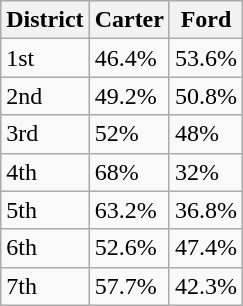<table class="wikitable">
<tr>
<th>District</th>
<th>Carter</th>
<th>Ford</th>
</tr>
<tr>
<td>1st</td>
<td>46.4%</td>
<td>53.6%</td>
</tr>
<tr>
<td>2nd</td>
<td>49.2%</td>
<td>50.8%</td>
</tr>
<tr>
<td>3rd</td>
<td>52%</td>
<td>48%</td>
</tr>
<tr>
<td>4th</td>
<td>68%</td>
<td>32%</td>
</tr>
<tr>
<td>5th</td>
<td>63.2%</td>
<td>36.8%</td>
</tr>
<tr>
<td>6th</td>
<td>52.6%</td>
<td>47.4%</td>
</tr>
<tr>
<td>7th</td>
<td>57.7%</td>
<td>42.3%</td>
</tr>
</table>
